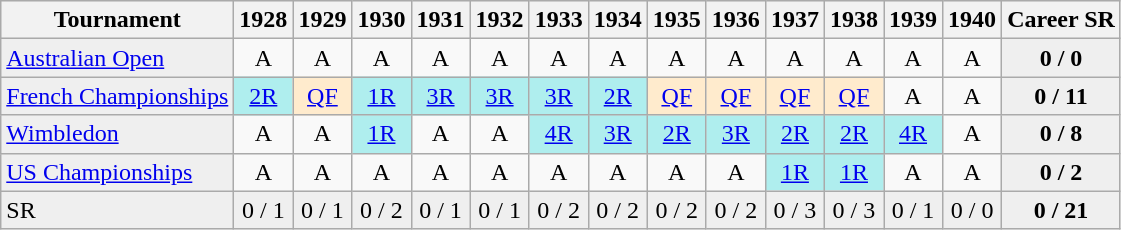<table class="wikitable">
<tr style="background:#efefef;">
<th>Tournament</th>
<th>1928</th>
<th>1929</th>
<th>1930</th>
<th>1931</th>
<th>1932</th>
<th>1933</th>
<th>1934</th>
<th>1935</th>
<th>1936</th>
<th>1937</th>
<th>1938</th>
<th>1939</th>
<th>1940</th>
<th>Career SR</th>
</tr>
<tr>
<td style="background:#EFEFEF;"><a href='#'>Australian Open</a></td>
<td align="center">A</td>
<td align="center">A</td>
<td align="center">A</td>
<td align="center">A</td>
<td align="center">A</td>
<td align="center">A</td>
<td align="center">A</td>
<td align="center">A</td>
<td align="center">A</td>
<td align="center">A</td>
<td align="center">A</td>
<td align="center">A</td>
<td align="center">A</td>
<td align="center" style="background:#EFEFEF;"><strong>0 / 0</strong></td>
</tr>
<tr>
<td style="background:#EFEFEF;"><a href='#'>French Championships</a></td>
<td align="center" style="background:#afeeee;"><a href='#'>2R</a></td>
<td align="center" style="background:#ffebcd;"><a href='#'>QF</a></td>
<td align="center" style="background:#afeeee;"><a href='#'>1R</a></td>
<td align="center" style="background:#afeeee;"><a href='#'>3R</a></td>
<td align="center" style="background:#afeeee;"><a href='#'>3R</a></td>
<td align="center" style="background:#afeeee;"><a href='#'>3R</a></td>
<td align="center" style="background:#afeeee;"><a href='#'>2R</a></td>
<td align="center" style="background:#ffebcd;"><a href='#'>QF</a></td>
<td align="center" style="background:#ffebcd;"><a href='#'>QF</a></td>
<td align="center" style="background:#ffebcd;"><a href='#'>QF</a></td>
<td align="center" style="background:#ffebcd;"><a href='#'>QF</a></td>
<td align="center">A</td>
<td align="center">A</td>
<td align="center" style="background:#EFEFEF;"><strong>0 / 11</strong></td>
</tr>
<tr>
<td style="background:#EFEFEF;"><a href='#'>Wimbledon</a></td>
<td align="center">A</td>
<td align="center">A</td>
<td align="center" style="background:#afeeee;"><a href='#'>1R</a></td>
<td align="center">A</td>
<td align="center">A</td>
<td align="center" style="background:#afeeee;"><a href='#'>4R</a></td>
<td align="center" style="background:#afeeee;"><a href='#'>3R</a></td>
<td align="center" style="background:#afeeee;"><a href='#'>2R</a></td>
<td align="center" style="background:#afeeee;"><a href='#'>3R</a></td>
<td align="center" style="background:#afeeee;"><a href='#'>2R</a></td>
<td align="center" style="background:#afeeee;"><a href='#'>2R</a></td>
<td align="center" style="background:#afeeee;"><a href='#'>4R</a></td>
<td align="center">A</td>
<td align="center" style="background:#EFEFEF;"><strong>0 / 8</strong></td>
</tr>
<tr>
<td style="background:#EFEFEF;"><a href='#'>US Championships</a></td>
<td align="center">A</td>
<td align="center">A</td>
<td align="center">A</td>
<td align="center">A</td>
<td align="center">A</td>
<td align="center">A</td>
<td align="center">A</td>
<td align="center">A</td>
<td align="center">A</td>
<td align="center" style="background:#afeeee;"><a href='#'>1R</a></td>
<td align="center" style="background:#afeeee;"><a href='#'>1R</a></td>
<td align="center">A</td>
<td align="center">A</td>
<td align="center" style="background:#EFEFEF;"><strong>0 / 2</strong></td>
</tr>
<tr>
<td style="background:#EFEFEF;">SR</td>
<td align="center" style="background:#EFEFEF;">0 / 1</td>
<td align="center" style="background:#EFEFEF;">0 / 1</td>
<td align="center" style="background:#EFEFEF;">0 / 2</td>
<td align="center" style="background:#EFEFEF;">0 / 1</td>
<td align="center" style="background:#EFEFEF;">0 / 1</td>
<td align="center" style="background:#EFEFEF;">0 / 2</td>
<td align="center" style="background:#EFEFEF;">0 / 2</td>
<td align="center" style="background:#EFEFEF;">0 / 2</td>
<td align="center" style="background:#EFEFEF;">0 / 2</td>
<td align="center" style="background:#EFEFEF;">0 / 3</td>
<td align="center" style="background:#EFEFEF;">0 / 3</td>
<td align="center" style="background:#EFEFEF;">0 / 1</td>
<td align="center" style="background:#EFEFEF;">0 / 0</td>
<td align="center" style="background:#EFEFEF;"><strong>0 / 21</strong></td>
</tr>
</table>
